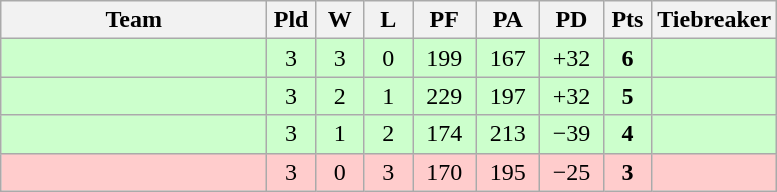<table class="wikitable" style="text-align:center;">
<tr>
<th width=170>Team</th>
<th width=25>Pld</th>
<th width=25>W</th>
<th width=25>L</th>
<th width=35>PF</th>
<th width=35>PA</th>
<th width=35>PD</th>
<th width=25>Pts</th>
<th width=50>Tiebreaker</th>
</tr>
<tr bgcolor=ccffcc>
<td align="left"></td>
<td>3</td>
<td>3</td>
<td>0</td>
<td>199</td>
<td>167</td>
<td>+32</td>
<td><strong>6</strong></td>
<td></td>
</tr>
<tr bgcolor=ccffcc>
<td align="left"></td>
<td>3</td>
<td>2</td>
<td>1</td>
<td>229</td>
<td>197</td>
<td>+32</td>
<td><strong>5</strong></td>
<td></td>
</tr>
<tr bgcolor=ccffcc>
<td align="left"></td>
<td>3</td>
<td>1</td>
<td>2</td>
<td>174</td>
<td>213</td>
<td>−39</td>
<td><strong>4</strong></td>
<td></td>
</tr>
<tr bgcolor=ffcccc>
<td align="left"></td>
<td>3</td>
<td>0</td>
<td>3</td>
<td>170</td>
<td>195</td>
<td>−25</td>
<td><strong>3</strong></td>
<td></td>
</tr>
</table>
